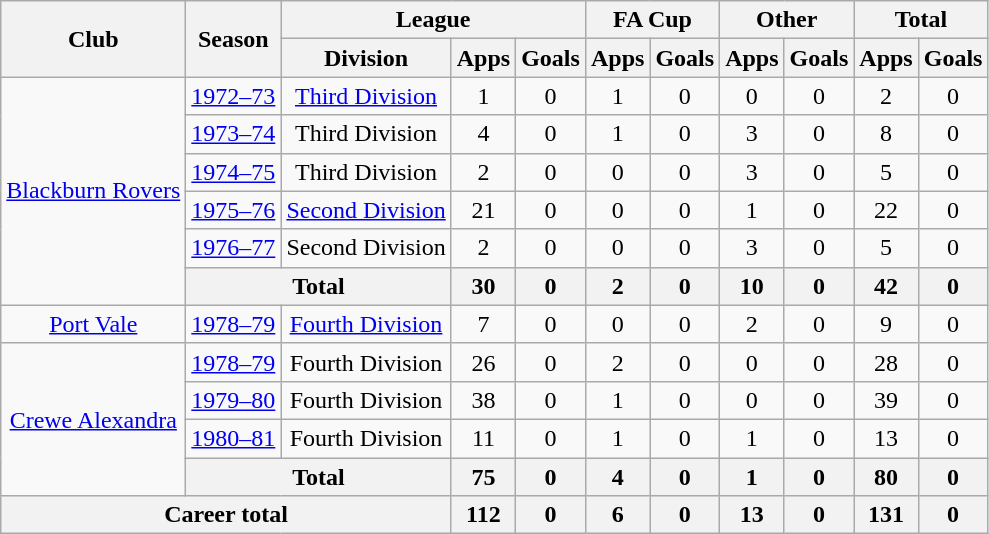<table class="wikitable" style="text-align: center;">
<tr>
<th rowspan="2">Club</th>
<th rowspan="2">Season</th>
<th colspan="3">League</th>
<th colspan="2">FA Cup</th>
<th colspan="2">Other</th>
<th colspan="2">Total</th>
</tr>
<tr>
<th>Division</th>
<th>Apps</th>
<th>Goals</th>
<th>Apps</th>
<th>Goals</th>
<th>Apps</th>
<th>Goals</th>
<th>Apps</th>
<th>Goals</th>
</tr>
<tr>
<td rowspan="6"><a href='#'>Blackburn Rovers</a></td>
<td><a href='#'>1972–73</a></td>
<td><a href='#'>Third Division</a></td>
<td>1</td>
<td>0</td>
<td>1</td>
<td>0</td>
<td>0</td>
<td>0</td>
<td>2</td>
<td>0</td>
</tr>
<tr>
<td><a href='#'>1973–74</a></td>
<td>Third Division</td>
<td>4</td>
<td>0</td>
<td>1</td>
<td>0</td>
<td>3</td>
<td>0</td>
<td>8</td>
<td>0</td>
</tr>
<tr>
<td><a href='#'>1974–75</a></td>
<td>Third Division</td>
<td>2</td>
<td>0</td>
<td>0</td>
<td>0</td>
<td>3</td>
<td>0</td>
<td>5</td>
<td>0</td>
</tr>
<tr>
<td><a href='#'>1975–76</a></td>
<td><a href='#'>Second Division</a></td>
<td>21</td>
<td>0</td>
<td>0</td>
<td>0</td>
<td>1</td>
<td>0</td>
<td>22</td>
<td>0</td>
</tr>
<tr>
<td><a href='#'>1976–77</a></td>
<td>Second Division</td>
<td>2</td>
<td>0</td>
<td>0</td>
<td>0</td>
<td>3</td>
<td>0</td>
<td>5</td>
<td>0</td>
</tr>
<tr>
<th colspan="2">Total</th>
<th>30</th>
<th>0</th>
<th>2</th>
<th>0</th>
<th>10</th>
<th>0</th>
<th>42</th>
<th>0</th>
</tr>
<tr>
<td><a href='#'>Port Vale</a></td>
<td><a href='#'>1978–79</a></td>
<td><a href='#'>Fourth Division</a></td>
<td>7</td>
<td>0</td>
<td>0</td>
<td>0</td>
<td>2</td>
<td>0</td>
<td>9</td>
<td>0</td>
</tr>
<tr>
<td rowspan="4"><a href='#'>Crewe Alexandra</a></td>
<td><a href='#'>1978–79</a></td>
<td>Fourth Division</td>
<td>26</td>
<td>0</td>
<td>2</td>
<td>0</td>
<td>0</td>
<td>0</td>
<td>28</td>
<td>0</td>
</tr>
<tr>
<td><a href='#'>1979–80</a></td>
<td>Fourth Division</td>
<td>38</td>
<td>0</td>
<td>1</td>
<td>0</td>
<td>0</td>
<td>0</td>
<td>39</td>
<td>0</td>
</tr>
<tr>
<td><a href='#'>1980–81</a></td>
<td>Fourth Division</td>
<td>11</td>
<td>0</td>
<td>1</td>
<td>0</td>
<td>1</td>
<td>0</td>
<td>13</td>
<td>0</td>
</tr>
<tr>
<th colspan="2">Total</th>
<th>75</th>
<th>0</th>
<th>4</th>
<th>0</th>
<th>1</th>
<th>0</th>
<th>80</th>
<th>0</th>
</tr>
<tr>
<th colspan="3">Career total</th>
<th>112</th>
<th>0</th>
<th>6</th>
<th>0</th>
<th>13</th>
<th>0</th>
<th>131</th>
<th>0</th>
</tr>
</table>
